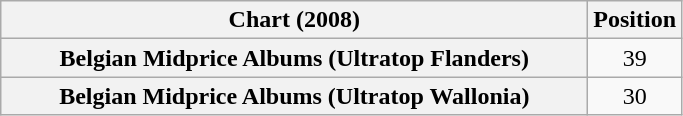<table class="wikitable sortable plainrowheaders" style="text-align:center">
<tr>
<th scope="col" style="width:24em;">Chart (2008)</th>
<th scope="col">Position</th>
</tr>
<tr>
<th scope="row">Belgian Midprice Albums (Ultratop Flanders)</th>
<td>39</td>
</tr>
<tr>
<th scope="row">Belgian Midprice Albums (Ultratop Wallonia)</th>
<td>30</td>
</tr>
</table>
